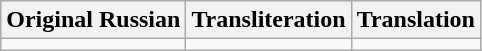<table class="wikitable">
<tr>
<th>Original Russian</th>
<th>Transliteration</th>
<th>Translation</th>
</tr>
<tr>
<td></td>
<td></td>
<td></td>
</tr>
</table>
